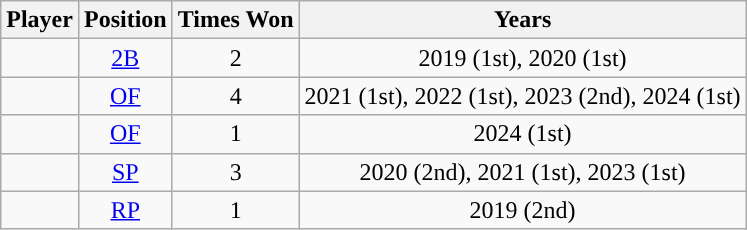<table class="wikitable sortable" style="text-align:center;">
<tr>
<th scope="col">Player</th>
<th scope="col">Position</th>
<th scope="col">Times Won</th>
<th scope="col">Years</th>
</tr>
<tr>
<td scope="row"></td>
<td><a href='#'>2B</a></td>
<td style="text-align:center;">2</td>
<td>2019 (1st), 2020 (1st)</td>
</tr>
<tr>
<td></td>
<td><a href='#'>OF</a></td>
<td style="text-align:center;">4</td>
<td>2021 (1st), 2022 (1st), 2023 (2nd), 2024 (1st)</td>
</tr>
<tr>
<td scope="row"></td>
<td><a href='#'>OF</a></td>
<td style="text-align:center;">1</td>
<td>2024 (1st)</td>
</tr>
<tr>
<td scope="row"></td>
<td><a href='#'>SP</a></td>
<td style="text-align:center;">3</td>
<td>2020 (2nd), 2021 (1st), 2023 (1st)</td>
</tr>
<tr>
<td scope="row"></td>
<td><a href='#'>RP</a></td>
<td style="text-align:center;">1</td>
<td>2019 (2nd)</td>
</tr>
</table>
